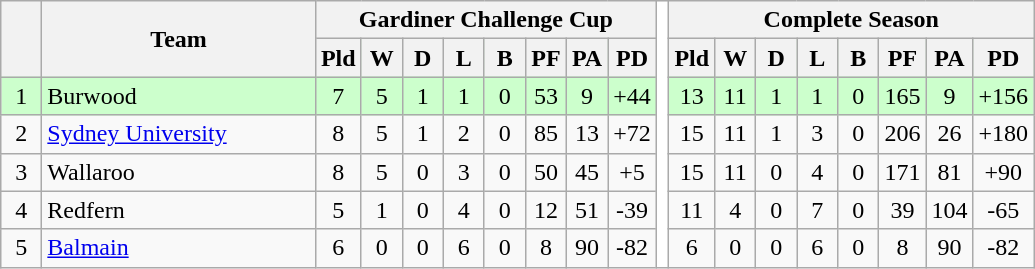<table class="wikitable" style="text-align:center;">
<tr>
<th width="20" rowspan="2" abbr="Position"></th>
<th width="175" rowspan="2">Team</th>
<th colspan="8">Gardiner Challenge Cup</th>
<th rowspan="7" width="1" style="background: #fff;"></th>
<th colspan="8">Complete Season</th>
</tr>
<tr style="background: #ccffcc;">
<th width="20" abbr="Played">Pld</th>
<th width="20" abbr="Won">W</th>
<th width="20" abbr="Drawn">D</th>
<th width="20" abbr="Lost">L</th>
<th width="20" abbr="Bye">B</th>
<th width="20" abbr="Points for">PF</th>
<th width="20" abbr="Points against">PA</th>
<th width="20" abbr="Points difference">PD</th>
<th width="20" abbr="Played">Pld</th>
<th width="20" abbr="Won">W</th>
<th width="20" abbr="Drawn">D</th>
<th width="20" abbr="Lost">L</th>
<th width="20" abbr="Bye">B</th>
<th width="20" abbr="Points for">PF</th>
<th width="20" abbr="Points against">PA</th>
<th width="20" abbr="Points difference">PD</th>
</tr>
<tr style="background: #ccffcc;">
<td>1</td>
<td style="text-align:left;"> Burwood</td>
<td>7</td>
<td>5</td>
<td>1</td>
<td>1</td>
<td>0</td>
<td>53</td>
<td>9</td>
<td>+44</td>
<td>13</td>
<td>11</td>
<td>1</td>
<td>1</td>
<td>0</td>
<td>165</td>
<td>9</td>
<td>+156</td>
</tr>
<tr>
<td>2</td>
<td style="text-align:left;"> <a href='#'>Sydney University</a></td>
<td>8</td>
<td>5</td>
<td>1</td>
<td>2</td>
<td>0</td>
<td>85</td>
<td>13</td>
<td>+72</td>
<td>15</td>
<td>11</td>
<td>1</td>
<td>3</td>
<td>0</td>
<td>206</td>
<td>26</td>
<td>+180</td>
</tr>
<tr>
<td>3</td>
<td style="text-align:left;"> Wallaroo</td>
<td>8</td>
<td>5</td>
<td>0</td>
<td>3</td>
<td>0</td>
<td>50</td>
<td>45</td>
<td>+5</td>
<td>15</td>
<td>11</td>
<td>0</td>
<td>4</td>
<td>0</td>
<td>171</td>
<td>81</td>
<td>+90</td>
</tr>
<tr>
<td>4</td>
<td style="text-align:left;"> Redfern</td>
<td>5</td>
<td>1</td>
<td>0</td>
<td>4</td>
<td>0</td>
<td>12</td>
<td>51</td>
<td>-39</td>
<td>11</td>
<td>4</td>
<td>0</td>
<td>7</td>
<td>0</td>
<td>39</td>
<td>104</td>
<td>-65</td>
</tr>
<tr>
<td>5</td>
<td style="text-align:left;"> <a href='#'>Balmain</a></td>
<td>6</td>
<td>0</td>
<td>0</td>
<td>6</td>
<td>0</td>
<td>8</td>
<td>90</td>
<td>-82</td>
<td>6</td>
<td>0</td>
<td>0</td>
<td>6</td>
<td>0</td>
<td>8</td>
<td>90</td>
<td>-82</td>
</tr>
</table>
